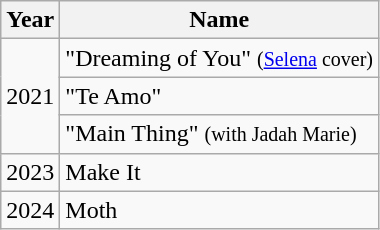<table class="wikitable sortable plainroeheaders" style="text-" aling:center;">
<tr>
<th>Year</th>
<th>Name</th>
</tr>
<tr>
<td rowspan="3">2021</td>
<td>"Dreaming of You" <small>(<a href='#'>Selena</a> cover)</small></td>
</tr>
<tr>
<td>"Te Amo"</td>
</tr>
<tr>
<td>"Main Thing" <small>(with Jadah Marie)</small></td>
</tr>
<tr>
<td>2023</td>
<td>Make It</td>
</tr>
<tr>
<td>2024</td>
<td>Moth</td>
</tr>
</table>
